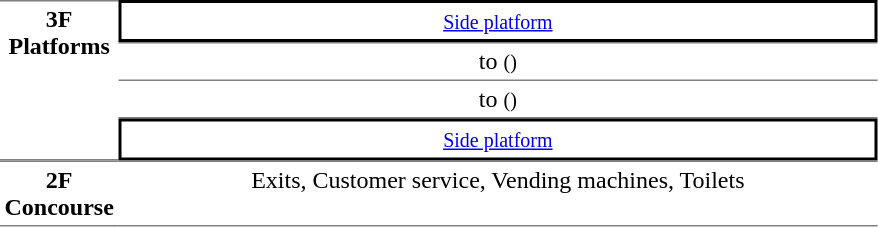<table table border=0 cellspacing=0 cellpadding=3>
<tr>
<td style="border-bottom:solid 1px gray;border-top:solid 1px gray;text-align:center" rowspan="4" valign=top width=50><strong>3F<br>Platforms</strong></td>
<td style="border-right:solid 2px black;border-left:solid 2px black;border-top:solid 2px black;border-bottom:solid 2px black;text-align:center;"><small><a href='#'>Side platform</a></small></td>
</tr>
<tr>
<td style="border-bottom:solid 1px gray;border-top:solid 1px gray;text-align:center;">  to  <small>()</small></td>
</tr>
<tr>
<td style="border-bottom:solid 1px gray;text-align:center;"> to  <small>() </small></td>
</tr>
<tr>
<td style="border-right:solid 2px black;border-left:solid 2px black;border-top:solid 2px black;border-bottom:solid 2px black;text-align:center;"><small><a href='#'>Side platform</a></small></td>
</tr>
<tr>
<td style="border-bottom:solid 1px gray; border-top:solid 1px gray;text-align:center" valign=top><strong>2F<br>Concourse</strong></td>
<td style="border-bottom:solid 1px gray; border-top:solid 1px gray;text-align:center" valign=top width=500>Exits, Customer service, Vending machines, Toilets</td>
</tr>
</table>
